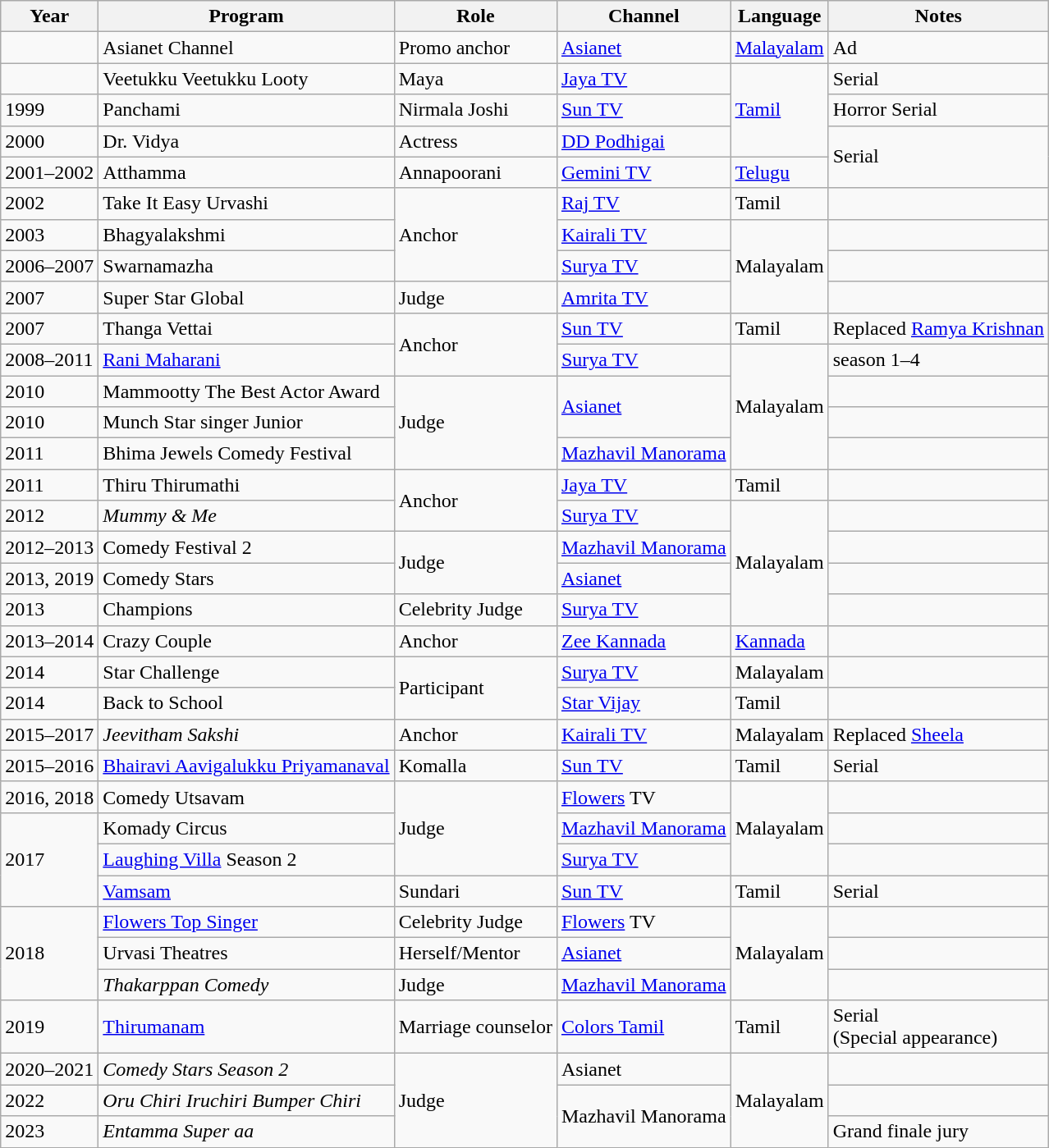<table class="wikitable sortable">
<tr>
<th scope="col">Year</th>
<th scope="col">Program</th>
<th scope="col">Role</th>
<th scope="col">Channel</th>
<th scope="col">Language</th>
<th class="unsortable" scope="col">Notes</th>
</tr>
<tr>
<td></td>
<td>Asianet Channel</td>
<td>Promo anchor</td>
<td><a href='#'>Asianet</a></td>
<td><a href='#'>Malayalam</a></td>
<td>Ad</td>
</tr>
<tr>
<td></td>
<td>Veetukku Veetukku Looty</td>
<td>Maya</td>
<td><a href='#'>Jaya TV</a></td>
<td rowspan="3"><a href='#'>Tamil</a></td>
<td>Serial</td>
</tr>
<tr>
<td>1999</td>
<td>Panchami</td>
<td>Nirmala Joshi</td>
<td><a href='#'>Sun TV</a></td>
<td>Horror Serial</td>
</tr>
<tr>
<td>2000</td>
<td>Dr. Vidya</td>
<td>Actress</td>
<td><a href='#'>DD Podhigai</a></td>
<td rowspan="2">Serial</td>
</tr>
<tr>
<td>2001–2002</td>
<td>Atthamma</td>
<td>Annapoorani</td>
<td><a href='#'>Gemini TV</a></td>
<td><a href='#'>Telugu</a></td>
</tr>
<tr>
<td>2002</td>
<td>Take It Easy Urvashi</td>
<td rowspan="3">Anchor</td>
<td><a href='#'>Raj TV</a></td>
<td>Tamil</td>
<td></td>
</tr>
<tr>
<td>2003</td>
<td>Bhagyalakshmi</td>
<td><a href='#'>Kairali TV</a></td>
<td rowspan="3">Malayalam</td>
<td></td>
</tr>
<tr>
<td>2006–2007</td>
<td>Swarnamazha</td>
<td><a href='#'>Surya TV</a></td>
<td></td>
</tr>
<tr>
<td>2007</td>
<td>Super Star Global</td>
<td>Judge</td>
<td><a href='#'>Amrita TV</a></td>
<td></td>
</tr>
<tr>
<td>2007</td>
<td>Thanga Vettai</td>
<td rowspan="2">Anchor</td>
<td><a href='#'>Sun TV</a></td>
<td>Tamil</td>
<td>Replaced <a href='#'>Ramya Krishnan</a></td>
</tr>
<tr>
<td>2008–2011</td>
<td><a href='#'>Rani Maharani</a></td>
<td><a href='#'>Surya TV</a></td>
<td rowspan="4">Malayalam</td>
<td>season 1–4</td>
</tr>
<tr>
<td>2010</td>
<td>Mammootty The Best Actor Award</td>
<td rowspan="3">Judge</td>
<td rowspan="2"><a href='#'>Asianet</a></td>
<td></td>
</tr>
<tr>
<td>2010</td>
<td>Munch Star singer Junior</td>
<td></td>
</tr>
<tr>
<td>2011</td>
<td>Bhima Jewels Comedy Festival</td>
<td><a href='#'>Mazhavil Manorama</a></td>
<td></td>
</tr>
<tr>
<td>2011</td>
<td>Thiru Thirumathi</td>
<td rowspan="2">Anchor</td>
<td><a href='#'>Jaya TV</a></td>
<td>Tamil</td>
<td></td>
</tr>
<tr>
<td>2012</td>
<td><em>Mummy & Me</em></td>
<td><a href='#'>Surya TV</a></td>
<td rowspan="4">Malayalam</td>
<td></td>
</tr>
<tr>
<td>2012–2013</td>
<td>Comedy Festival 2</td>
<td rowspan="2">Judge</td>
<td><a href='#'>Mazhavil Manorama</a></td>
<td></td>
</tr>
<tr>
<td>2013, 2019</td>
<td>Comedy Stars</td>
<td><a href='#'>Asianet</a></td>
<td></td>
</tr>
<tr>
<td>2013</td>
<td>Champions</td>
<td>Celebrity Judge</td>
<td><a href='#'>Surya TV</a></td>
<td></td>
</tr>
<tr>
<td>2013–2014</td>
<td>Crazy Couple</td>
<td>Anchor</td>
<td><a href='#'>Zee Kannada</a></td>
<td><a href='#'>Kannada</a></td>
<td></td>
</tr>
<tr>
<td>2014</td>
<td>Star Challenge</td>
<td rowspan="2">Participant</td>
<td><a href='#'>Surya TV</a></td>
<td>Malayalam</td>
<td></td>
</tr>
<tr>
<td>2014</td>
<td>Back to School</td>
<td><a href='#'>Star Vijay</a></td>
<td>Tamil</td>
<td></td>
</tr>
<tr>
<td>2015–2017</td>
<td><em>Jeevitham Sakshi</em></td>
<td>Anchor</td>
<td><a href='#'>Kairali TV</a></td>
<td>Malayalam</td>
<td>Replaced <a href='#'>Sheela</a></td>
</tr>
<tr>
<td>2015–2016</td>
<td><a href='#'>Bhairavi Aavigalukku Priyamanaval</a></td>
<td>Komalla</td>
<td><a href='#'>Sun TV</a></td>
<td>Tamil</td>
<td>Serial</td>
</tr>
<tr>
<td>2016, 2018</td>
<td>Comedy Utsavam</td>
<td rowspan="3">Judge</td>
<td><a href='#'>Flowers</a> TV</td>
<td rowspan="3">Malayalam</td>
<td></td>
</tr>
<tr>
<td rowspan="3">2017</td>
<td>Komady Circus</td>
<td><a href='#'>Mazhavil Manorama</a></td>
<td></td>
</tr>
<tr>
<td><a href='#'>Laughing Villa</a> Season 2</td>
<td><a href='#'>Surya TV</a></td>
<td></td>
</tr>
<tr>
<td><a href='#'>Vamsam</a></td>
<td>Sundari</td>
<td><a href='#'>Sun TV</a></td>
<td>Tamil</td>
<td>Serial</td>
</tr>
<tr>
<td rowspan="3">2018</td>
<td><a href='#'>Flowers Top Singer</a></td>
<td>Celebrity Judge</td>
<td><a href='#'>Flowers</a> TV</td>
<td rowspan="3">Malayalam</td>
<td></td>
</tr>
<tr>
<td>Urvasi Theatres</td>
<td>Herself/Mentor</td>
<td><a href='#'>Asianet</a></td>
<td></td>
</tr>
<tr>
<td><em>Thakarppan Comedy</em></td>
<td>Judge</td>
<td><a href='#'>Mazhavil Manorama</a></td>
<td></td>
</tr>
<tr>
<td>2019</td>
<td><a href='#'>Thirumanam</a></td>
<td>Marriage counselor</td>
<td><a href='#'>Colors Tamil</a></td>
<td>Tamil</td>
<td>Serial<br>(Special appearance)</td>
</tr>
<tr>
<td>2020–2021</td>
<td><em>Comedy Stars Season 2</em></td>
<td rowspan="3">Judge</td>
<td>Asianet</td>
<td rowspan="3">Malayalam</td>
<td></td>
</tr>
<tr>
<td>2022</td>
<td><em>Oru Chiri Iruchiri Bumper Chiri</em></td>
<td rowspan="2">Mazhavil Manorama</td>
<td></td>
</tr>
<tr>
<td>2023</td>
<td><em>Entamma Super aa</em></td>
<td>Grand finale jury</td>
</tr>
</table>
